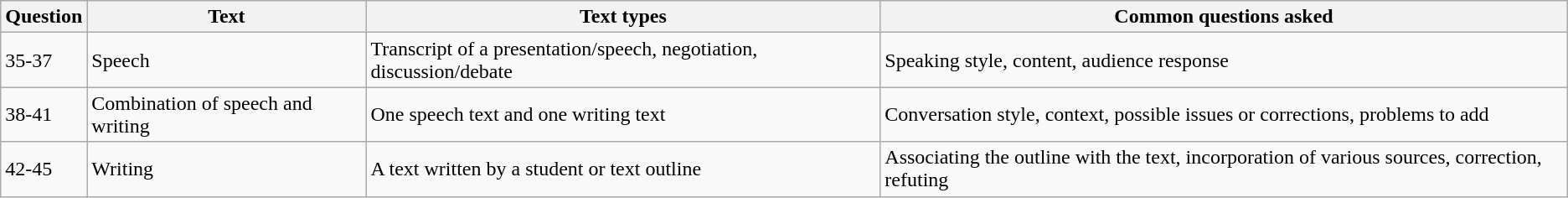<table class="wikitable">
<tr>
<th>Question</th>
<th>Text</th>
<th>Text types</th>
<th>Common questions asked</th>
</tr>
<tr>
<td>35-37</td>
<td>Speech</td>
<td>Transcript of a presentation/speech, negotiation, discussion/debate</td>
<td>Speaking style, content, audience response</td>
</tr>
<tr>
<td>38-41</td>
<td>Combination of speech and writing</td>
<td>One speech text and one writing text</td>
<td>Conversation style, context, possible issues or corrections, problems to add</td>
</tr>
<tr>
<td>42-45</td>
<td>Writing</td>
<td>A text written by a student or text outline</td>
<td>Associating the outline with the text, incorporation of various sources, correction, refuting</td>
</tr>
</table>
